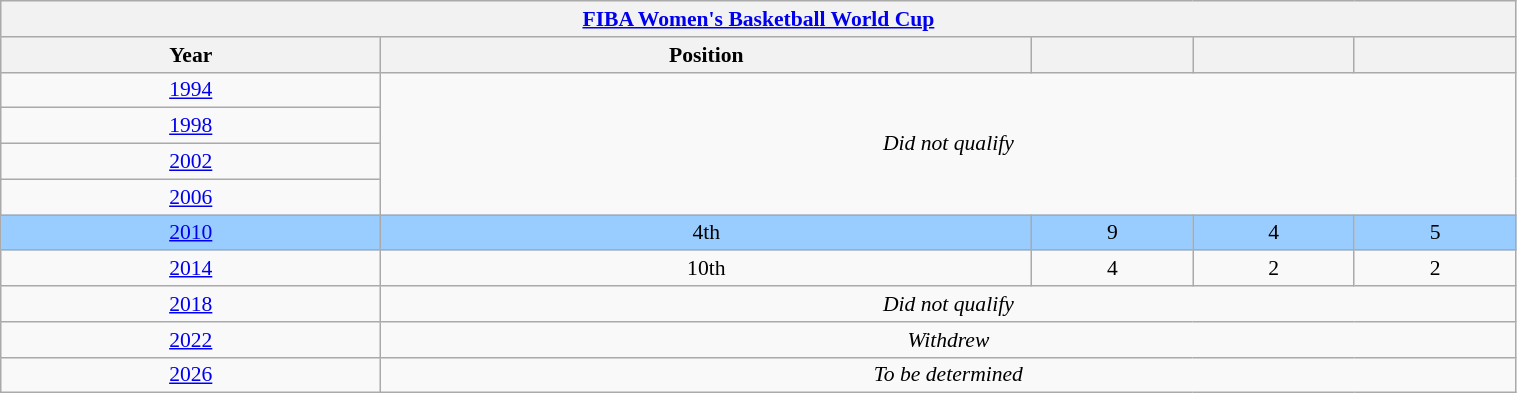<table class="wikitable" width=80% style="text-align: center;font-size:90%;">
<tr>
<th colspan=5><a href='#'>FIBA Women's Basketball World Cup</a></th>
</tr>
<tr>
<th>Year</th>
<th>Position</th>
<th></th>
<th></th>
<th></th>
</tr>
<tr>
<td> <a href='#'>1994</a></td>
<td colspan=4 rowspan=4><em>Did not qualify</em></td>
</tr>
<tr>
<td> <a href='#'>1998</a></td>
</tr>
<tr>
<td> <a href='#'>2002</a></td>
</tr>
<tr>
<td> <a href='#'>2006</a></td>
</tr>
<tr style="background:#9acdff;">
<td> <a href='#'>2010</a></td>
<td>4th</td>
<td>9</td>
<td>4</td>
<td>5</td>
</tr>
<tr>
<td> <a href='#'>2014</a></td>
<td>10th</td>
<td>4</td>
<td>2</td>
<td>2</td>
</tr>
<tr>
<td> <a href='#'>2018</a></td>
<td colspan=4><em>Did not qualify</em></td>
</tr>
<tr>
<td> <a href='#'>2022</a></td>
<td colspan=4><em>Withdrew</em></td>
</tr>
<tr>
<td> <a href='#'>2026</a></td>
<td colspan=4><em>To be determined</em></td>
</tr>
</table>
